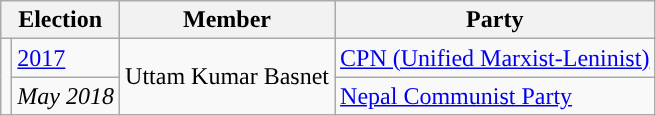<table class="wikitable">
<tr>
<th colspan="2">Election</th>
<th>Member</th>
<th>Party</th>
</tr>
<tr>
<td rowspan="2" style="background-color:"></td>
<td><a href='#'>2017</a></td>
<td rowspan="2">Uttam Kumar Basnet</td>
<td><a href='#'>CPN (Unified Marxist-Leninist)</a></td>
</tr>
<tr>
<td><em>May 2018</em></td>
<td><a href='#'>Nepal Communist Party</a></td>
</tr>
</table>
